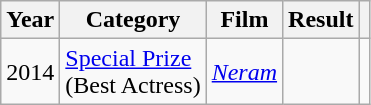<table class="wikitable sortable plainrowheaders">
<tr>
<th scope="col">Year</th>
<th scope="col">Category</th>
<th scope="col">Film</th>
<th scope="col">Result</th>
<th scope="col" class="unsortable"></th>
</tr>
<tr>
<td>2014</td>
<td><a href='#'>Special Prize</a> <br>(Best Actress)</td>
<td><em><a href='#'>Neram</a></em></td>
<td></td>
<td></td>
</tr>
</table>
